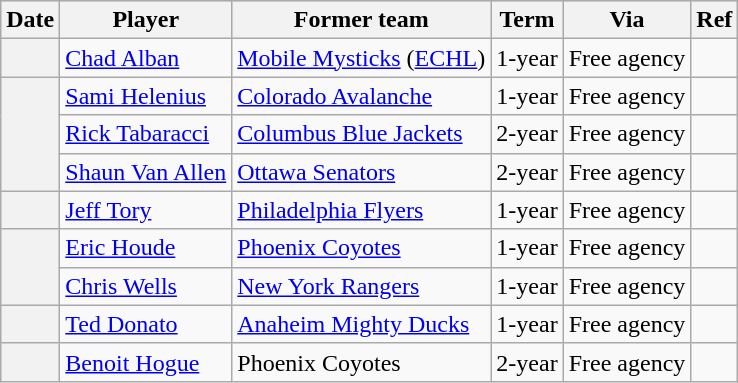<table class="wikitable plainrowheaders">
<tr style="background:#ddd; text-align:center;">
<th>Date</th>
<th>Player</th>
<th>Former team</th>
<th>Term</th>
<th>Via</th>
<th>Ref</th>
</tr>
<tr>
<th scope="row"></th>
<td><a href='#'>Chad Alban</a></td>
<td><a href='#'>Mobile Mysticks</a> (<a href='#'>ECHL</a>)</td>
<td>1-year</td>
<td>Free agency</td>
<td></td>
</tr>
<tr>
<th scope="row" rowspan=3></th>
<td><a href='#'>Sami Helenius</a></td>
<td><a href='#'>Colorado Avalanche</a></td>
<td>1-year</td>
<td>Free agency</td>
<td></td>
</tr>
<tr>
<td><a href='#'>Rick Tabaracci</a></td>
<td><a href='#'>Columbus Blue Jackets</a></td>
<td>2-year</td>
<td>Free agency</td>
<td></td>
</tr>
<tr>
<td><a href='#'>Shaun Van Allen</a></td>
<td><a href='#'>Ottawa Senators</a></td>
<td>2-year</td>
<td>Free agency</td>
<td></td>
</tr>
<tr>
<th scope="row"></th>
<td><a href='#'>Jeff Tory</a></td>
<td><a href='#'>Philadelphia Flyers</a></td>
<td>1-year</td>
<td>Free agency</td>
<td></td>
</tr>
<tr>
<th scope="row" rowspan=2></th>
<td><a href='#'>Eric Houde</a></td>
<td><a href='#'>Phoenix Coyotes</a></td>
<td>1-year</td>
<td>Free agency</td>
<td></td>
</tr>
<tr>
<td><a href='#'>Chris Wells</a></td>
<td><a href='#'>New York Rangers</a></td>
<td>1-year</td>
<td>Free agency</td>
<td></td>
</tr>
<tr>
<th scope="row"></th>
<td><a href='#'>Ted Donato</a></td>
<td><a href='#'>Anaheim Mighty Ducks</a></td>
<td>1-year</td>
<td>Free agency</td>
<td></td>
</tr>
<tr>
<th scope="row"></th>
<td><a href='#'>Benoit Hogue</a></td>
<td>Phoenix Coyotes</td>
<td>2-year</td>
<td>Free agency</td>
<td></td>
</tr>
</table>
